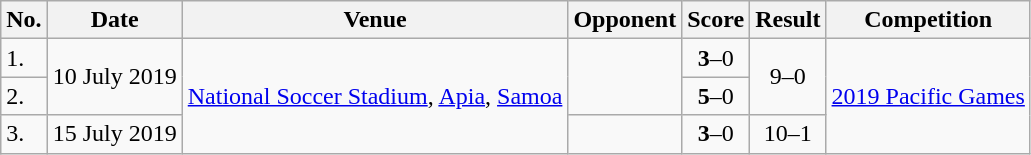<table class="wikitable" style="font-size:100%;">
<tr>
<th>No.</th>
<th>Date</th>
<th>Venue</th>
<th>Opponent</th>
<th>Score</th>
<th>Result</th>
<th>Competition</th>
</tr>
<tr>
<td>1.</td>
<td rowspan="2">10 July 2019</td>
<td rowspan="3"><a href='#'>National Soccer Stadium</a>, <a href='#'>Apia</a>, <a href='#'>Samoa</a></td>
<td rowspan="2"></td>
<td align=center><strong>3</strong>–0</td>
<td rowspan="2" style="text-align:center">9–0</td>
<td rowspan="3"><a href='#'>2019 Pacific Games</a></td>
</tr>
<tr>
<td>2.</td>
<td align=center><strong>5</strong>–0</td>
</tr>
<tr>
<td>3.</td>
<td>15 July 2019</td>
<td></td>
<td align=center><strong>3</strong>–0</td>
<td align=center>10–1</td>
</tr>
</table>
